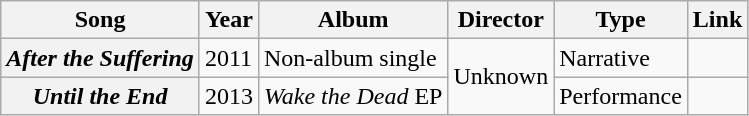<table class="wikitable">
<tr>
<th>Song</th>
<th>Year</th>
<th>Album</th>
<th>Director</th>
<th>Type</th>
<th>Link</th>
</tr>
<tr>
<th><em>After the Suffering</em></th>
<td>2011</td>
<td>Non-album single</td>
<td rowspan=2>Unknown</td>
<td>Narrative</td>
<td></td>
</tr>
<tr>
<th><em>Until the End</em></th>
<td>2013</td>
<td><em>Wake the Dead</em> EP</td>
<td>Performance</td>
<td></td>
</tr>
</table>
